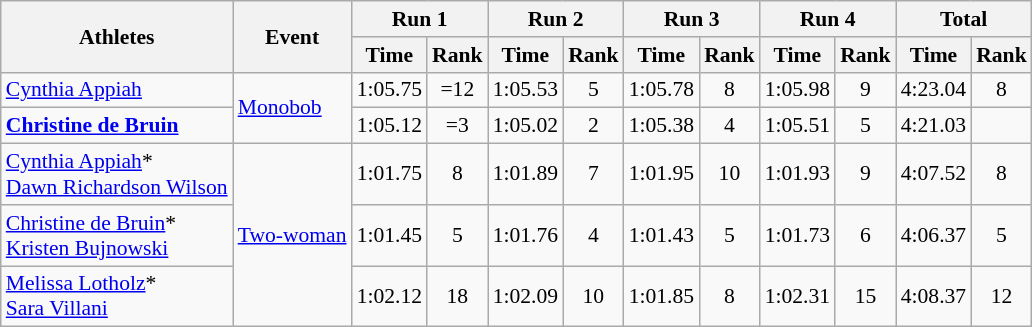<table class=wikitable style=font-size:90%;text-align:center>
<tr>
<th rowspan=2>Athletes</th>
<th rowspan=2>Event</th>
<th colspan=2>Run 1</th>
<th colspan=2>Run 2</th>
<th colspan=2>Run 3</th>
<th colspan=2>Run 4</th>
<th colspan=2>Total</th>
</tr>
<tr>
<th>Time</th>
<th>Rank</th>
<th>Time</th>
<th>Rank</th>
<th>Time</th>
<th>Rank</th>
<th>Time</th>
<th>Rank</th>
<th>Time</th>
<th>Rank</th>
</tr>
<tr>
<td align=left><a href='#'>Cynthia Appiah</a></td>
<td align=left rowspan=2><a href='#'>Monobob</a></td>
<td>1:05.75</td>
<td>=12</td>
<td>1:05.53</td>
<td>5</td>
<td>1:05.78</td>
<td>8</td>
<td>1:05.98</td>
<td>9</td>
<td>4:23.04</td>
<td>8</td>
</tr>
<tr>
<td align=left><strong><a href='#'>Christine de Bruin</a></strong></td>
<td>1:05.12</td>
<td>=3</td>
<td>1:05.02</td>
<td>2</td>
<td>1:05.38</td>
<td>4</td>
<td>1:05.51</td>
<td>5</td>
<td>4:21.03</td>
<td></td>
</tr>
<tr>
<td align=left><a href='#'>Cynthia Appiah</a>*<br><a href='#'>Dawn Richardson Wilson</a></td>
<td align=left rowspan=3><a href='#'>Two-woman</a></td>
<td>1:01.75</td>
<td>8</td>
<td>1:01.89</td>
<td>7</td>
<td>1:01.95</td>
<td>10</td>
<td>1:01.93</td>
<td>9</td>
<td>4:07.52</td>
<td>8</td>
</tr>
<tr>
<td align=left><a href='#'>Christine de Bruin</a>*<br><a href='#'>Kristen Bujnowski</a></td>
<td>1:01.45</td>
<td>5</td>
<td>1:01.76</td>
<td>4</td>
<td>1:01.43</td>
<td>5</td>
<td>1:01.73</td>
<td>6</td>
<td>4:06.37</td>
<td>5</td>
</tr>
<tr>
<td align=left><a href='#'>Melissa Lotholz</a>*<br><a href='#'>Sara Villani</a></td>
<td>1:02.12</td>
<td>18</td>
<td>1:02.09</td>
<td>10</td>
<td>1:01.85</td>
<td>8</td>
<td>1:02.31</td>
<td>15</td>
<td>4:08.37</td>
<td>12</td>
</tr>
</table>
